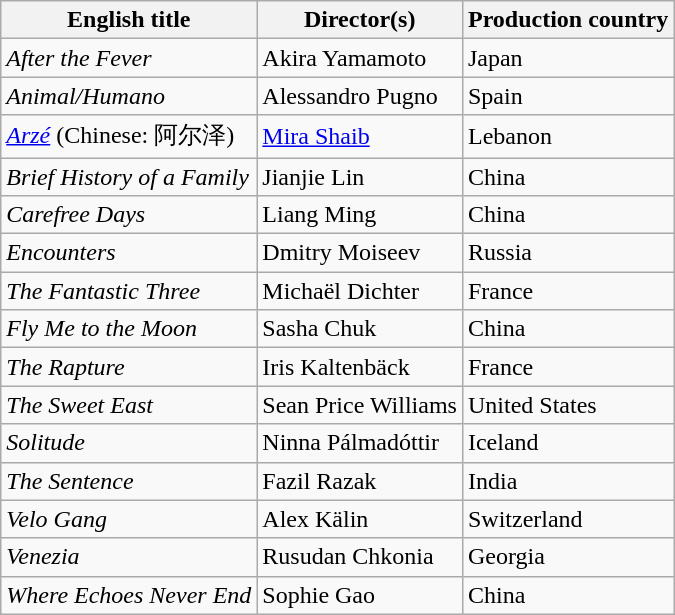<table class="wikitable">
<tr>
<th>English title</th>
<th>Director(s)</th>
<th>Production country</th>
</tr>
<tr>
<td><em>After the Fever</em></td>
<td>Akira Yamamoto</td>
<td>Japan</td>
</tr>
<tr>
<td><em>Animal/Humano</em></td>
<td>Alessandro Pugno</td>
<td>Spain</td>
</tr>
<tr>
<td><em><a href='#'>Arzé</a></em> (Chinese: 阿尔泽)</td>
<td><a href='#'>Mira Shaib</a></td>
<td>Lebanon</td>
</tr>
<tr>
<td><em>Brief History of a Family</em></td>
<td>Jianjie Lin</td>
<td>China</td>
</tr>
<tr>
<td><em>Carefree Days</em></td>
<td>Liang Ming</td>
<td>China</td>
</tr>
<tr>
<td><em>Encounters</em></td>
<td>Dmitry Moiseev</td>
<td>Russia</td>
</tr>
<tr>
<td><em>The Fantastic Three</em></td>
<td>Michaël Dichter</td>
<td>France</td>
</tr>
<tr>
<td><em>Fly Me to the Moon</em></td>
<td>Sasha Chuk</td>
<td>China</td>
</tr>
<tr>
<td><em>The Rapture</em></td>
<td>Iris Kaltenbäck</td>
<td>France</td>
</tr>
<tr>
<td><em>The Sweet East</em></td>
<td>Sean Price Williams</td>
<td>United States</td>
</tr>
<tr>
<td><em>Solitude</em></td>
<td>Ninna Pálmadóttir</td>
<td>Iceland</td>
</tr>
<tr>
<td><em>The Sentence</em></td>
<td>Fazil Razak</td>
<td>India</td>
</tr>
<tr>
<td><em>Velo Gang</em></td>
<td>Alex Kälin</td>
<td>Switzerland</td>
</tr>
<tr>
<td><em>Venezia</em></td>
<td>Rusudan Chkonia</td>
<td>Georgia</td>
</tr>
<tr>
<td><em>Where Echoes Never End</em></td>
<td>Sophie Gao</td>
<td>China</td>
</tr>
</table>
